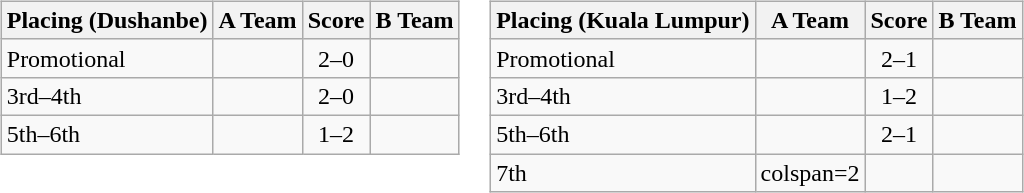<table>
<tr valign=top>
<td><br><table class=wikitable style="border:1px solid #AAAAAA;">
<tr>
<th>Placing (Dushanbe)</th>
<th>A Team</th>
<th>Score</th>
<th>B Team</th>
</tr>
<tr>
<td>Promotional</td>
<td><strong></strong></td>
<td align="center">2–0</td>
<td></td>
</tr>
<tr>
<td>3rd–4th</td>
<td><strong></strong></td>
<td align="center">2–0</td>
<td></td>
</tr>
<tr>
<td>5th–6th</td>
<td></td>
<td align="center">1–2</td>
<td><strong></strong></td>
</tr>
</table>
</td>
<td><br><table class=wikitable style="border:1px solid #AAAAAA;">
<tr>
<th>Placing (Kuala Lumpur)</th>
<th>A Team</th>
<th>Score</th>
<th>B Team</th>
</tr>
<tr>
<td>Promotional</td>
<td><strong></strong></td>
<td align="center">2–1</td>
<td></td>
</tr>
<tr>
<td>3rd–4th</td>
<td></td>
<td align="center">1–2</td>
<td><strong></strong></td>
</tr>
<tr>
<td>5th–6th</td>
<td><strong></strong></td>
<td align="center">2–1</td>
<td></td>
</tr>
<tr>
<td>7th</td>
<td>colspan=2 </td>
<td></td>
</tr>
</table>
</td>
</tr>
</table>
